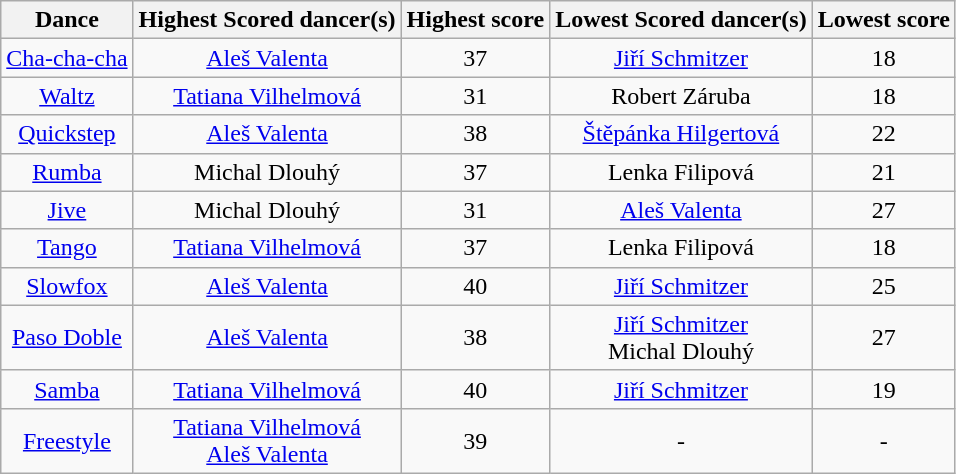<table class="wikitable sortable" style="text-align:center; white-space:nowrap;">
<tr>
<th>Dance</th>
<th class="sortable">Highest Scored dancer(s)</th>
<th>Highest score</th>
<th class="sortable">Lowest Scored dancer(s)</th>
<th>Lowest score</th>
</tr>
<tr>
<td><a href='#'>Cha-cha-cha</a></td>
<td><a href='#'>Aleš Valenta</a></td>
<td>37</td>
<td><a href='#'>Jiří Schmitzer</a></td>
<td>18</td>
</tr>
<tr>
<td><a href='#'>Waltz</a></td>
<td><a href='#'>Tatiana Vilhelmová</a></td>
<td>31</td>
<td>Robert Záruba</td>
<td>18</td>
</tr>
<tr>
<td><a href='#'>Quickstep</a></td>
<td><a href='#'>Aleš Valenta</a></td>
<td>38</td>
<td><a href='#'>Štěpánka Hilgertová</a></td>
<td>22</td>
</tr>
<tr>
<td><a href='#'>Rumba</a></td>
<td>Michal Dlouhý</td>
<td>37</td>
<td>Lenka Filipová</td>
<td>21</td>
</tr>
<tr>
<td><a href='#'>Jive</a></td>
<td>Michal Dlouhý</td>
<td>31</td>
<td><a href='#'>Aleš Valenta</a></td>
<td>27</td>
</tr>
<tr>
<td><a href='#'>Tango</a></td>
<td><a href='#'>Tatiana Vilhelmová</a></td>
<td>37</td>
<td>Lenka Filipová</td>
<td>18</td>
</tr>
<tr>
<td><a href='#'>Slowfox</a></td>
<td><a href='#'>Aleš Valenta</a></td>
<td>40</td>
<td><a href='#'>Jiří Schmitzer</a></td>
<td>25</td>
</tr>
<tr>
<td><a href='#'>Paso Doble</a></td>
<td><a href='#'>Aleš Valenta</a></td>
<td>38</td>
<td><a href='#'>Jiří Schmitzer</a><br>Michal Dlouhý</td>
<td>27</td>
</tr>
<tr>
<td><a href='#'>Samba</a></td>
<td><a href='#'>Tatiana Vilhelmová</a></td>
<td>40</td>
<td><a href='#'>Jiří Schmitzer</a></td>
<td>19</td>
</tr>
<tr>
<td><a href='#'>Freestyle</a></td>
<td><a href='#'>Tatiana Vilhelmová</a><br><a href='#'>Aleš Valenta</a></td>
<td>39</td>
<td>-</td>
<td>-</td>
</tr>
</table>
